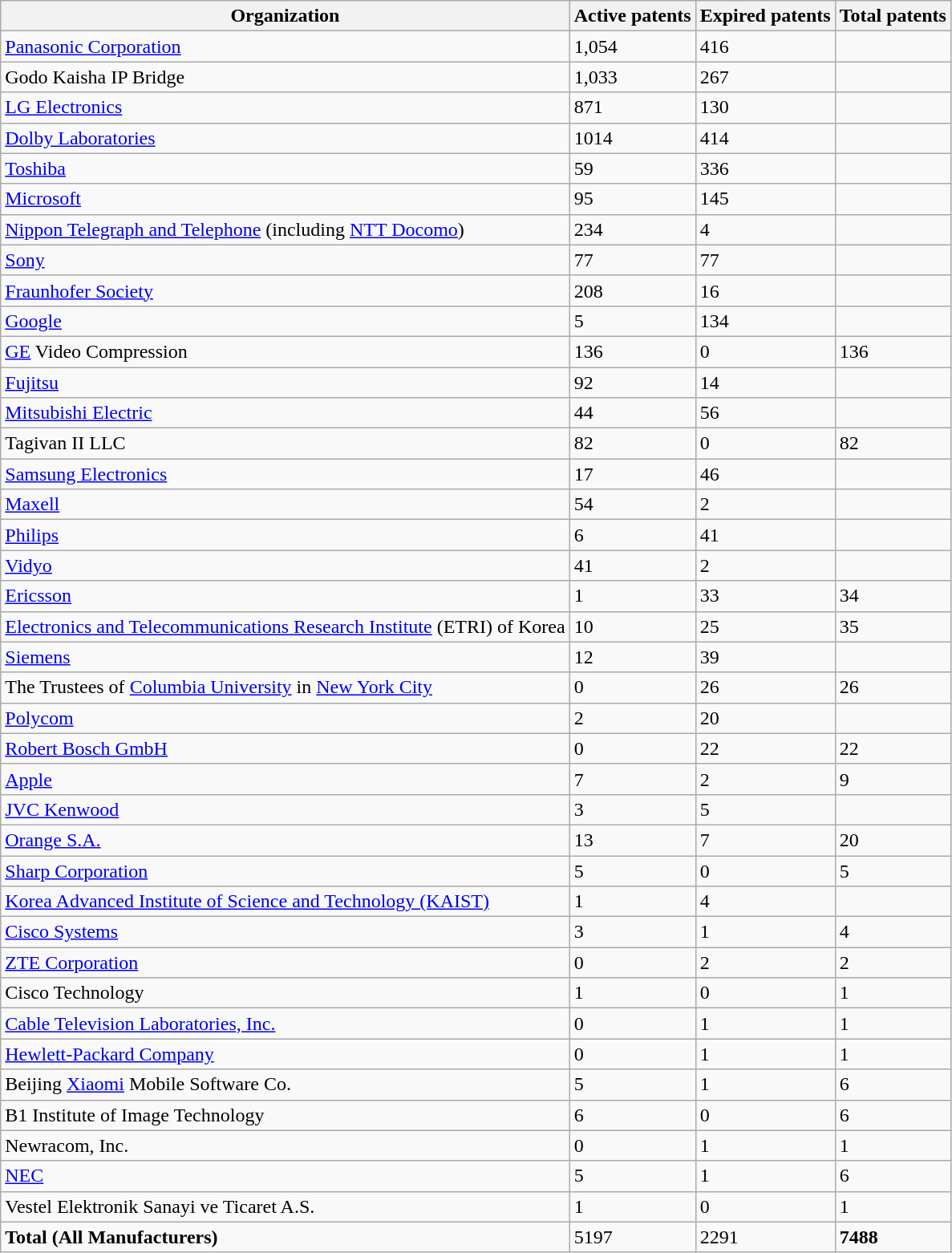<table class="wikitable sortable">
<tr>
<th>Organization</th>
<th>Active patents</th>
<th>Expired patents</th>
<th>Total patents</th>
</tr>
<tr>
<td><a href='#'>Panasonic Corporation</a></td>
<td>1,054</td>
<td>416</td>
<td></td>
</tr>
<tr>
<td>Godo Kaisha IP Bridge</td>
<td>1,033</td>
<td>267</td>
<td></td>
</tr>
<tr>
<td><a href='#'>LG Electronics</a></td>
<td>871</td>
<td>130</td>
<td></td>
</tr>
<tr>
<td><a href='#'>Dolby Laboratories</a></td>
<td>1014</td>
<td>414</td>
<td></td>
</tr>
<tr>
<td><a href='#'>Toshiba</a></td>
<td>59</td>
<td>336</td>
<td></td>
</tr>
<tr>
<td><a href='#'>Microsoft</a></td>
<td>95</td>
<td>145</td>
<td></td>
</tr>
<tr>
<td><a href='#'>Nippon Telegraph and Telephone</a> (including <a href='#'>NTT Docomo</a>)</td>
<td>234</td>
<td>4</td>
<td></td>
</tr>
<tr>
<td><a href='#'>Sony</a></td>
<td>77</td>
<td>77</td>
<td></td>
</tr>
<tr>
<td><a href='#'>Fraunhofer Society</a></td>
<td>208</td>
<td>16</td>
<td></td>
</tr>
<tr>
<td><a href='#'>Google</a></td>
<td>5</td>
<td>134</td>
<td></td>
</tr>
<tr>
<td><a href='#'>GE</a> Video Compression</td>
<td>136</td>
<td>0</td>
<td>136</td>
</tr>
<tr>
<td><a href='#'>Fujitsu</a></td>
<td>92</td>
<td>14</td>
<td></td>
</tr>
<tr>
<td><a href='#'>Mitsubishi Electric</a></td>
<td>44</td>
<td>56</td>
<td></td>
</tr>
<tr>
<td>Tagivan II LLC</td>
<td>82</td>
<td>0</td>
<td>82</td>
</tr>
<tr>
<td><a href='#'>Samsung Electronics</a></td>
<td>17</td>
<td>46</td>
<td></td>
</tr>
<tr>
<td><a href='#'>Maxell</a></td>
<td>54</td>
<td>2</td>
<td></td>
</tr>
<tr>
<td><a href='#'>Philips</a></td>
<td>6</td>
<td>41</td>
<td></td>
</tr>
<tr>
<td><a href='#'>Vidyo</a></td>
<td>41</td>
<td>2</td>
<td></td>
</tr>
<tr>
<td><a href='#'>Ericsson</a></td>
<td>1</td>
<td>33</td>
<td>34</td>
</tr>
<tr>
<td><a href='#'>Electronics and Telecommunications Research Institute</a> (ETRI) of Korea</td>
<td>10</td>
<td>25</td>
<td>35</td>
</tr>
<tr>
<td><a href='#'>Siemens</a></td>
<td>12</td>
<td>39</td>
<td></td>
</tr>
<tr>
<td>The Trustees of <a href='#'>Columbia University</a> in <a href='#'>New York City</a></td>
<td>0</td>
<td>26</td>
<td>26</td>
</tr>
<tr>
<td><a href='#'>Polycom</a></td>
<td>2</td>
<td>20</td>
<td></td>
</tr>
<tr>
<td><a href='#'>Robert Bosch GmbH</a></td>
<td>0</td>
<td>22</td>
<td>22</td>
</tr>
<tr>
<td><a href='#'>Apple</a></td>
<td>7</td>
<td>2</td>
<td>9</td>
</tr>
<tr>
<td><a href='#'>JVC Kenwood</a></td>
<td>3</td>
<td>5</td>
<td></td>
</tr>
<tr>
<td><a href='#'>Orange S.A.</a></td>
<td>13</td>
<td>7</td>
<td>20</td>
</tr>
<tr>
<td><a href='#'>Sharp Corporation</a></td>
<td>5</td>
<td>0</td>
<td>5</td>
</tr>
<tr>
<td><a href='#'>Korea Advanced Institute of Science and Technology (KAIST)</a></td>
<td>1</td>
<td>4</td>
<td></td>
</tr>
<tr>
<td><a href='#'>Cisco Systems</a></td>
<td>3</td>
<td>1</td>
<td>4</td>
</tr>
<tr>
<td><a href='#'>ZTE Corporation</a></td>
<td>0</td>
<td>2</td>
<td>2</td>
</tr>
<tr>
<td>Cisco Technology</td>
<td>1</td>
<td>0</td>
<td>1</td>
</tr>
<tr>
<td><a href='#'>Cable Television Laboratories, Inc.</a></td>
<td>0</td>
<td>1</td>
<td>1</td>
</tr>
<tr>
<td><a href='#'>Hewlett-Packard Company</a></td>
<td>0</td>
<td>1</td>
<td>1</td>
</tr>
<tr>
<td>Beijing <a href='#'>Xiaomi</a> Mobile Software Co.</td>
<td>5</td>
<td>1</td>
<td>6</td>
</tr>
<tr>
<td>B1 Institute of Image Technology</td>
<td>6</td>
<td>0</td>
<td>6</td>
</tr>
<tr>
<td>Newracom, Inc.</td>
<td>0</td>
<td>1</td>
<td>1</td>
</tr>
<tr>
<td><a href='#'>NEC</a></td>
<td>5</td>
<td>1</td>
<td>6</td>
</tr>
<tr>
<td>Vestel Elektronik Sanayi ve Ticaret A.S.</td>
<td>1</td>
<td>0</td>
<td>1</td>
</tr>
<tr>
<td><strong>Total (All Manufacturers)</strong></td>
<td>5197</td>
<td>2291</td>
<td><strong>7488</strong></td>
</tr>
</table>
